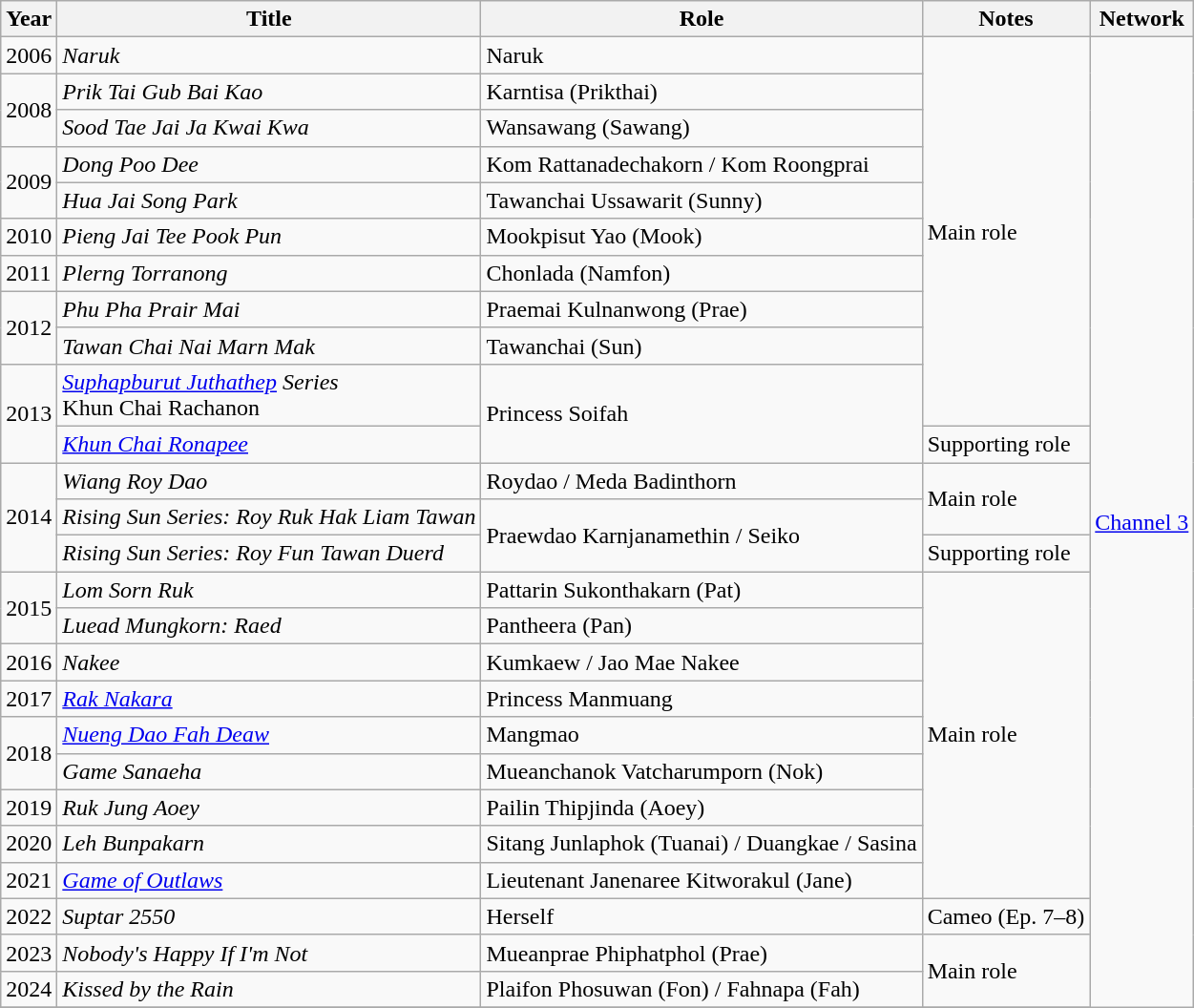<table class="wikitable sortable">
<tr>
<th>Year</th>
<th>Title</th>
<th>Role</th>
<th>Notes</th>
<th>Network</th>
</tr>
<tr>
<td>2006</td>
<td><em>Naruk</em></td>
<td>Naruk</td>
<td rowspan="10">Main role</td>
<td rowspan="29" align="center"><a href='#'>Channel 3</a></td>
</tr>
<tr>
<td rowspan="2">2008</td>
<td><em>Prik Tai Gub Bai Kao</em></td>
<td>Karntisa (Prikthai)</td>
</tr>
<tr>
<td><em>Sood Tae Jai Ja Kwai Kwa</em></td>
<td>Wansawang (Sawang)</td>
</tr>
<tr>
<td rowspan="2">2009</td>
<td><em>Dong Poo Dee</em></td>
<td>Kom Rattanadechakorn / Kom Roongprai</td>
</tr>
<tr>
<td><em>Hua Jai Song Park</em></td>
<td>Tawanchai Ussawarit (Sunny)</td>
</tr>
<tr>
<td>2010</td>
<td><em>Pieng Jai Tee Pook Pun</em></td>
<td>Mookpisut Yao (Mook)</td>
</tr>
<tr>
<td>2011</td>
<td><em>Plerng Torranong</em></td>
<td>Chonlada (Namfon)</td>
</tr>
<tr>
<td rowspan="2">2012</td>
<td><em>Phu Pha Prair Mai</em></td>
<td>Praemai Kulnanwong (Prae)</td>
</tr>
<tr>
<td><em>Tawan Chai Nai Marn Mak</em></td>
<td>Tawanchai (Sun)</td>
</tr>
<tr>
<td rowspan="2">2013</td>
<td><em><a href='#'>Suphapburut Juthathep</a> Series</em><br>Khun Chai Rachanon</td>
<td rowspan="2">Princess Soifah</td>
</tr>
<tr>
<td><em><a href='#'>Khun Chai Ronapee</a></em></td>
<td>Supporting role</td>
</tr>
<tr>
<td rowspan="3">2014</td>
<td><em>Wiang Roy Dao</em></td>
<td>Roydao / Meda Badinthorn</td>
<td rowspan="2">Main role</td>
</tr>
<tr>
<td><em>Rising Sun Series: Roy Ruk Hak Liam Tawan</em></td>
<td rowspan="2">Praewdao Karnjanamethin / Seiko</td>
</tr>
<tr>
<td><em>Rising Sun Series: Roy Fun Tawan Duerd</em></td>
<td>Supporting role</td>
</tr>
<tr>
<td rowspan="2">2015</td>
<td><em>Lom Sorn Ruk</em></td>
<td>Pattarin Sukonthakarn (Pat)</td>
<td rowspan="9">Main role</td>
</tr>
<tr>
<td><em>Luead Mungkorn: Raed</em></td>
<td>Pantheera (Pan)</td>
</tr>
<tr>
<td>2016</td>
<td><em>Nakee</em></td>
<td>Kumkaew / Jao Mae Nakee</td>
</tr>
<tr>
<td>2017</td>
<td><em><a href='#'>Rak Nakara</a></em></td>
<td>Princess Manmuang</td>
</tr>
<tr>
<td rowspan="2">2018</td>
<td><em><a href='#'>Nueng Dao Fah Deaw</a></em></td>
<td>Mangmao</td>
</tr>
<tr>
<td><em>Game Sanaeha</em></td>
<td>Mueanchanok Vatcharumporn (Nok)</td>
</tr>
<tr>
<td>2019</td>
<td><em>Ruk Jung Aoey</em></td>
<td>Pailin Thipjinda (Aoey)</td>
</tr>
<tr>
<td>2020</td>
<td><em>Leh Bunpakarn</em></td>
<td>Sitang Junlaphok (Tuanai) / Duangkae / Sasina</td>
</tr>
<tr>
<td>2021</td>
<td><em><a href='#'>Game of Outlaws</a></em></td>
<td>Lieutenant Janenaree Kitworakul (Jane)</td>
</tr>
<tr>
<td>2022</td>
<td><em>Suptar 2550</em></td>
<td>Herself</td>
<td rowspan="1">Cameo (Ep. 7–8)</td>
</tr>
<tr>
<td>2023</td>
<td><em>Nobody's Happy If I'm Not</em></td>
<td>Mueanprae Phiphatphol (Prae)</td>
<td rowspan="2">Main role</td>
</tr>
<tr>
<td>2024</td>
<td><em>Kissed by the Rain</em></td>
<td>Plaifon Phosuwan (Fon) / Fahnapa (Fah)</td>
</tr>
<tr>
</tr>
</table>
